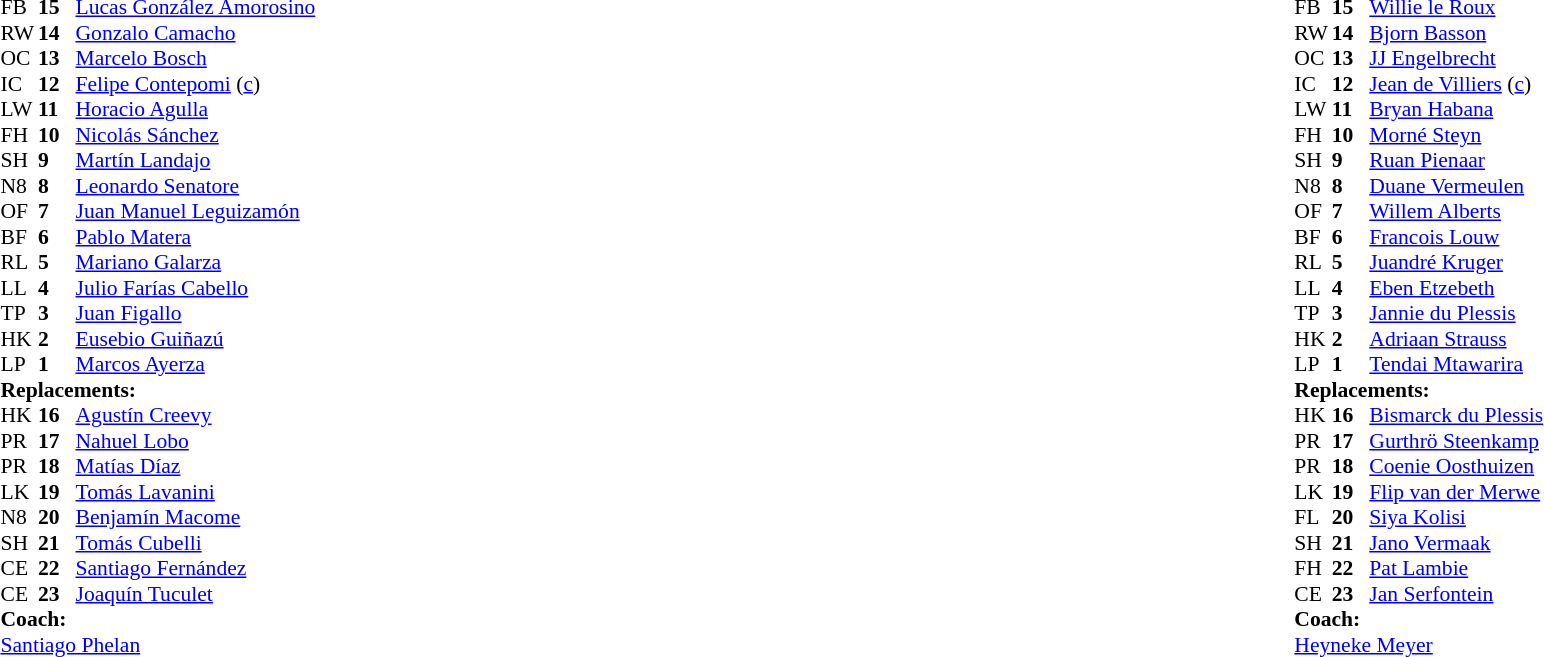<table width="100%">
<tr>
<td valign="top" width="50%"><br><table style="font-size: 90%" cellspacing="0" cellpadding="0">
<tr>
<th width="25"></th>
<th width="25"></th>
</tr>
<tr>
<td>FB</td>
<td><strong>15</strong></td>
<td><a href='#'>Lucas González Amorosino</a></td>
</tr>
<tr>
<td>RW</td>
<td><strong>14</strong></td>
<td><a href='#'>Gonzalo Camacho</a></td>
</tr>
<tr>
<td>OC</td>
<td><strong>13</strong></td>
<td><a href='#'>Marcelo Bosch</a></td>
</tr>
<tr>
<td>IC</td>
<td><strong>12</strong></td>
<td><a href='#'>Felipe Contepomi</a> (<a href='#'>c</a>)</td>
<td></td>
<td></td>
</tr>
<tr>
<td>LW</td>
<td><strong>11</strong></td>
<td><a href='#'>Horacio Agulla</a></td>
</tr>
<tr>
<td>FH</td>
<td><strong>10</strong></td>
<td><a href='#'>Nicolás Sánchez</a></td>
</tr>
<tr>
<td>SH</td>
<td><strong>9</strong></td>
<td><a href='#'>Martín Landajo</a></td>
<td></td>
<td></td>
</tr>
<tr>
<td>N8</td>
<td><strong>8</strong></td>
<td><a href='#'>Leonardo Senatore</a></td>
<td></td>
<td></td>
</tr>
<tr>
<td>OF</td>
<td><strong>7</strong></td>
<td><a href='#'>Juan Manuel Leguizamón</a></td>
</tr>
<tr>
<td>BF</td>
<td><strong>6</strong></td>
<td><a href='#'>Pablo Matera</a></td>
</tr>
<tr>
<td>RL</td>
<td><strong>5</strong></td>
<td><a href='#'>Mariano Galarza</a></td>
<td></td>
<td></td>
</tr>
<tr>
<td>LL</td>
<td><strong>4</strong></td>
<td><a href='#'>Julio Farías Cabello</a></td>
</tr>
<tr>
<td>TP</td>
<td><strong>3</strong></td>
<td><a href='#'>Juan Figallo</a></td>
</tr>
<tr>
<td>HK</td>
<td><strong>2</strong></td>
<td><a href='#'>Eusebio Guiñazú</a></td>
<td></td>
<td></td>
</tr>
<tr>
<td>LP</td>
<td><strong>1</strong></td>
<td><a href='#'>Marcos Ayerza</a></td>
</tr>
<tr>
<td colspan="3"><strong>Replacements:</strong></td>
</tr>
<tr>
<td>HK</td>
<td><strong>16</strong></td>
<td><a href='#'>Agustín Creevy</a></td>
<td></td>
<td></td>
</tr>
<tr>
<td>PR</td>
<td><strong>17</strong></td>
<td><a href='#'>Nahuel Lobo</a></td>
</tr>
<tr>
<td>PR</td>
<td><strong>18</strong></td>
<td><a href='#'>Matías Díaz</a></td>
</tr>
<tr>
<td>LK</td>
<td><strong>19</strong></td>
<td><a href='#'>Tomás Lavanini</a></td>
<td></td>
<td></td>
</tr>
<tr>
<td>N8</td>
<td><strong>20</strong></td>
<td><a href='#'>Benjamín Macome</a></td>
<td></td>
<td></td>
</tr>
<tr>
<td>SH</td>
<td><strong>21</strong></td>
<td><a href='#'>Tomás Cubelli</a></td>
<td></td>
<td></td>
</tr>
<tr>
<td>CE</td>
<td><strong>22</strong></td>
<td><a href='#'>Santiago Fernández</a></td>
<td></td>
<td></td>
</tr>
<tr>
<td>CE</td>
<td><strong>23</strong></td>
<td><a href='#'>Joaquín Tuculet</a></td>
</tr>
<tr>
<td colspan="3"><strong>Coach:</strong></td>
</tr>
<tr>
<td colspan="4"> <a href='#'>Santiago Phelan</a></td>
</tr>
</table>
</td>
<td valign="top"></td>
<td valign="top" width="50%"><br><table style="font-size: 90%" cellspacing="0" cellpadding="0" align="center">
<tr>
<th width="25"></th>
<th width="25"></th>
</tr>
<tr>
<td>FB</td>
<td><strong>15</strong></td>
<td><a href='#'>Willie le Roux</a></td>
</tr>
<tr>
<td>RW</td>
<td><strong>14</strong></td>
<td><a href='#'>Bjorn Basson</a></td>
<td></td>
<td></td>
</tr>
<tr>
<td>OC</td>
<td><strong>13</strong></td>
<td><a href='#'>JJ Engelbrecht</a></td>
<td></td>
<td></td>
</tr>
<tr>
<td>IC</td>
<td><strong>12</strong></td>
<td><a href='#'>Jean de Villiers</a> (<a href='#'>c</a>)</td>
</tr>
<tr>
<td>LW</td>
<td><strong>11</strong></td>
<td><a href='#'>Bryan Habana</a></td>
</tr>
<tr>
<td>FH</td>
<td><strong>10</strong></td>
<td><a href='#'>Morné Steyn</a></td>
</tr>
<tr>
<td>SH</td>
<td><strong>9</strong></td>
<td><a href='#'>Ruan Pienaar</a></td>
</tr>
<tr>
<td>N8</td>
<td><strong>8</strong></td>
<td><a href='#'>Duane Vermeulen</a></td>
</tr>
<tr>
<td>OF</td>
<td><strong>7</strong></td>
<td><a href='#'>Willem Alberts</a></td>
<td></td>
<td></td>
</tr>
<tr>
<td>BF</td>
<td><strong>6</strong></td>
<td><a href='#'>Francois Louw</a></td>
</tr>
<tr>
<td>RL</td>
<td><strong>5</strong></td>
<td><a href='#'>Juandré Kruger</a></td>
</tr>
<tr>
<td>LL</td>
<td><strong>4</strong></td>
<td><a href='#'>Eben Etzebeth</a></td>
</tr>
<tr>
<td>TP</td>
<td><strong>3</strong></td>
<td><a href='#'>Jannie du Plessis</a></td>
<td></td>
<td></td>
</tr>
<tr>
<td>HK</td>
<td><strong>2</strong></td>
<td><a href='#'>Adriaan Strauss</a></td>
<td></td>
<td></td>
</tr>
<tr>
<td>LP</td>
<td><strong>1</strong></td>
<td><a href='#'>Tendai Mtawarira</a></td>
<td></td>
<td></td>
</tr>
<tr>
<td colspan="3"><strong>Replacements:</strong></td>
</tr>
<tr>
<td>HK</td>
<td><strong>16</strong></td>
<td><a href='#'>Bismarck du Plessis</a></td>
<td></td>
<td></td>
</tr>
<tr>
<td>PR</td>
<td><strong>17</strong></td>
<td><a href='#'>Gurthrö Steenkamp</a></td>
<td></td>
<td></td>
</tr>
<tr>
<td>PR</td>
<td><strong>18</strong></td>
<td><a href='#'>Coenie Oosthuizen</a></td>
<td></td>
<td></td>
</tr>
<tr>
<td>LK</td>
<td><strong>19</strong></td>
<td><a href='#'>Flip van der Merwe</a></td>
<td></td>
<td></td>
</tr>
<tr>
<td>FL</td>
<td><strong>20</strong></td>
<td><a href='#'>Siya Kolisi</a></td>
<td></td>
<td></td>
</tr>
<tr>
<td>SH</td>
<td><strong>21</strong></td>
<td><a href='#'>Jano Vermaak</a></td>
</tr>
<tr>
<td>FH</td>
<td><strong>22</strong></td>
<td><a href='#'>Pat Lambie</a></td>
<td></td>
<td></td>
</tr>
<tr>
<td>CE</td>
<td><strong>23</strong></td>
<td><a href='#'>Jan Serfontein</a></td>
<td></td>
<td></td>
</tr>
<tr>
<td colspan="3"><strong>Coach:</strong></td>
</tr>
<tr>
<td colspan="4"> <a href='#'>Heyneke Meyer</a></td>
</tr>
</table>
</td>
</tr>
</table>
